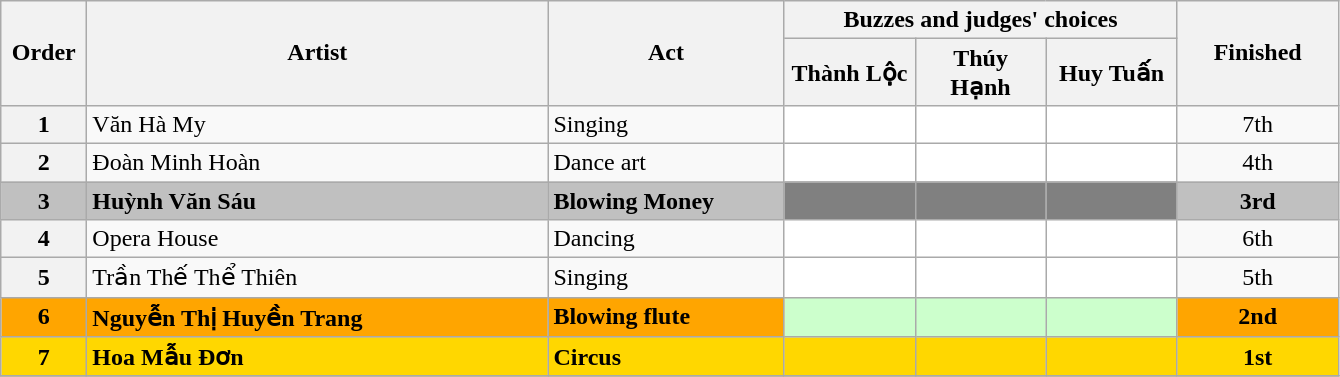<table class=wikitable>
<tr>
<th rowspan=2 width=50>Order</th>
<th rowspan=2 width=300>Artist</th>
<th rowspan=2 width=150>Act</th>
<th colspan=3 width=240>Buzzes and judges' choices</th>
<th rowspan=2 width=100>Finished</th>
</tr>
<tr>
<th width=80>Thành Lộc</th>
<th width=80>Thúy Hạnh</th>
<th width=80>Huy Tuấn</th>
</tr>
<tr>
<th>1</th>
<td>Văn Hà My</td>
<td>Singing</td>
<td align=center bgcolor=white></td>
<td align=center bgcolor=white></td>
<td align=center bgcolor=white></td>
<td align=center>7th</td>
</tr>
<tr>
<th>2</th>
<td>Đoàn Minh Hoàn</td>
<td>Dance art</td>
<td align=center bgcolor=white></td>
<td align=center bgcolor=white></td>
<td align=center bgcolor=white></td>
<td align=center>4th</td>
</tr>
<tr>
<td align=center bgcolor=silver><strong>3</strong></td>
<td bgcolor=silver><strong>Huỳnh Văn Sáu</strong></td>
<td bgcolor=silver><strong>Blowing Money</strong></td>
<td align=center bgcolor=gray></td>
<td align=center bgcolor=gray></td>
<td align=center bgcolor=gray></td>
<td align=center bgcolor=silver><strong>3rd</strong></td>
</tr>
<tr>
<th>4</th>
<td>Opera House</td>
<td>Dancing</td>
<td align=center bgcolor=white></td>
<td align=center bgcolor=white></td>
<td align=center bgcolor=white></td>
<td align=center>6th</td>
</tr>
<tr>
<th>5</th>
<td>Trần Thế Thể Thiên</td>
<td>Singing</td>
<td align=center bgcolor=white></td>
<td align=center bgcolor=white></td>
<td align=center bgcolor=white></td>
<td align=center>5th</td>
</tr>
<tr>
<td align=center bgcolor=orange><strong>6</strong></td>
<td bgcolor=orange><strong>Nguyễn Thị Huyền Trang</strong></td>
<td bgcolor=orange><strong>Blowing flute</strong></td>
<td align=center bgcolor="#cfc"></td>
<td align=center bgcolor="#cfc"></td>
<td align=center bgcolor="#cfc"></td>
<td align=center bgcolor=orange><strong>2nd</strong></td>
</tr>
<tr>
<td align=center bgcolor=gold><strong>7</strong></td>
<td bgcolor=gold><strong>Hoa Mẫu Đơn</strong></td>
<td bgcolor=gold><strong>Circus</strong></td>
<td align=center bgcolor=gold></td>
<td align=center bgcolor=gold></td>
<td align=center bgcolor=gold></td>
<td align=center bgcolor=gold><strong>1st</strong></td>
</tr>
<tr>
</tr>
</table>
